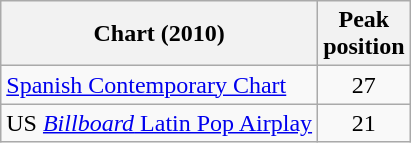<table class="wikitable sortable">
<tr>
<th>Chart (2010)</th>
<th>Peak<br>position</th>
</tr>
<tr>
<td><a href='#'>Spanish Contemporary Chart</a></td>
<td align="center">27</td>
</tr>
<tr>
<td>US <a href='#'><em>Billboard</em> Latin Pop Airplay</a></td>
<td align="center">21</td>
</tr>
</table>
